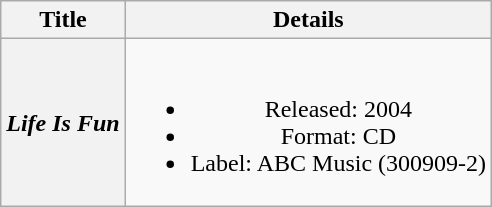<table class="wikitable plainrowheaders" style="text-align:center;" border="1">
<tr>
<th>Title</th>
<th>Details</th>
</tr>
<tr>
<th scope="row"><em>Life Is Fun</em></th>
<td><br><ul><li>Released: 2004</li><li>Format: CD</li><li>Label: ABC Music (300909-2)</li></ul></td>
</tr>
</table>
